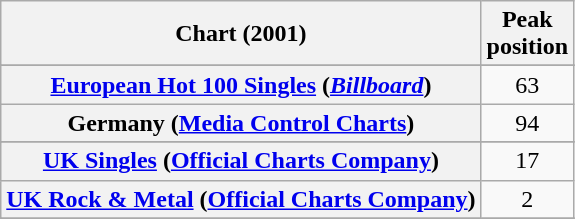<table class="wikitable sortable plainrowheaders" style="text-align:center">
<tr>
<th scope="col">Chart (2001)</th>
<th scope="col">Peak<br>position</th>
</tr>
<tr>
</tr>
<tr>
<th scope="row"><a href='#'>European Hot 100 Singles</a> (<em><a href='#'>Billboard</a></em>)</th>
<td align="center">63</td>
</tr>
<tr>
<th scope="row">Germany (<a href='#'>Media Control Charts</a>)</th>
<td>94</td>
</tr>
<tr>
</tr>
<tr>
</tr>
<tr>
<th scope="row"><a href='#'>UK Singles</a> (<a href='#'>Official Charts Company</a>)</th>
<td>17</td>
</tr>
<tr>
<th scope="row"><a href='#'>UK Rock & Metal</a> (<a href='#'>Official Charts Company</a>)</th>
<td>2</td>
</tr>
<tr>
</tr>
<tr>
</tr>
</table>
